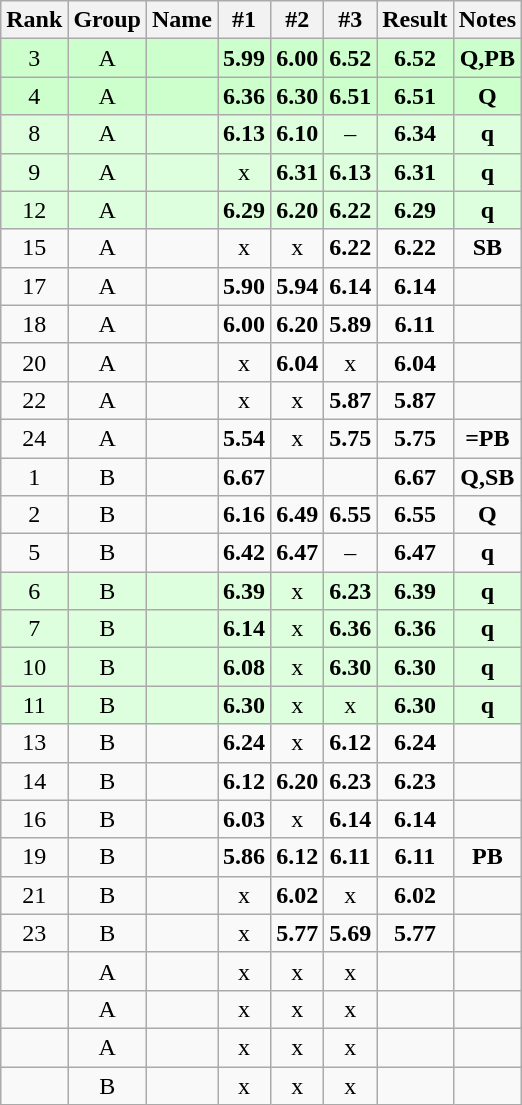<table class="wikitable sortable" style="text-align:center">
<tr>
<th>Rank</th>
<th>Group</th>
<th>Name</th>
<th>#1</th>
<th>#2</th>
<th>#3</th>
<th>Result</th>
<th>Notes</th>
</tr>
<tr bgcolor=#ccffcc>
<td>3</td>
<td>A</td>
<td align="left"></td>
<td><strong>5.99</strong></td>
<td><strong>6.00</strong></td>
<td><strong>6.52</strong></td>
<td><strong>6.52</strong></td>
<td><strong>Q,PB</strong></td>
</tr>
<tr bgcolor=#ccffcc>
<td>4</td>
<td>A</td>
<td align="left"></td>
<td><strong>6.36</strong></td>
<td><strong>6.30</strong></td>
<td><strong>6.51</strong></td>
<td><strong>6.51</strong></td>
<td><strong>Q</strong></td>
</tr>
<tr bgcolor=#ddffdd>
<td>8</td>
<td>A</td>
<td align="left"></td>
<td><strong>6.13</strong></td>
<td><strong>6.10</strong></td>
<td>–</td>
<td><strong>6.34</strong></td>
<td><strong>q</strong></td>
</tr>
<tr bgcolor=#ddffdd>
<td>9</td>
<td>A</td>
<td align="left"></td>
<td>x</td>
<td><strong>6.31</strong></td>
<td><strong>6.13</strong></td>
<td><strong>6.31</strong></td>
<td><strong>q</strong></td>
</tr>
<tr bgcolor=#ddffdd>
<td>12</td>
<td>A</td>
<td align="left"></td>
<td><strong>6.29</strong></td>
<td><strong>6.20</strong></td>
<td><strong>6.22</strong></td>
<td><strong>6.29</strong></td>
<td><strong>q</strong></td>
</tr>
<tr>
<td>15</td>
<td>A</td>
<td align="left"></td>
<td>x</td>
<td>x</td>
<td><strong>6.22</strong></td>
<td><strong>6.22</strong></td>
<td><strong>SB</strong></td>
</tr>
<tr>
<td>17</td>
<td>A</td>
<td align="left"></td>
<td><strong>5.90</strong></td>
<td><strong>5.94</strong></td>
<td><strong>6.14</strong></td>
<td><strong>6.14</strong></td>
<td></td>
</tr>
<tr>
<td>18</td>
<td>A</td>
<td align="left"></td>
<td><strong>6.00</strong></td>
<td><strong>6.20</strong></td>
<td><strong>5.89</strong></td>
<td><strong>6.11</strong></td>
<td></td>
</tr>
<tr>
<td>20</td>
<td>A</td>
<td align="left"></td>
<td>x</td>
<td><strong>6.04</strong></td>
<td>x</td>
<td><strong>6.04</strong></td>
<td></td>
</tr>
<tr>
<td>22</td>
<td>A</td>
<td align="left"></td>
<td>x</td>
<td>x</td>
<td><strong>5.87</strong></td>
<td><strong>5.87</strong></td>
<td></td>
</tr>
<tr>
<td>24</td>
<td>A</td>
<td align="left"></td>
<td><strong>5.54</strong></td>
<td>x</td>
<td><strong>5.75</strong></td>
<td><strong>5.75</strong></td>
<td><strong>=PB</strong></td>
</tr>
<tr -bgcolor=#ccffcc>
<td>1</td>
<td>B</td>
<td align="left"></td>
<td><strong>6.67</strong></td>
<td></td>
<td></td>
<td><strong>6.67</strong></td>
<td><strong>Q,SB</strong></td>
</tr>
<tr -bgcolor=#ccffcc>
<td>2</td>
<td>B</td>
<td align="left"></td>
<td><strong>6.16</strong></td>
<td><strong>6.49</strong></td>
<td><strong>6.55</strong></td>
<td><strong>6.55</strong></td>
<td><strong>Q</strong></td>
</tr>
<tr -bgcolor=#ddffdd>
<td>5</td>
<td>B</td>
<td align="left"></td>
<td><strong>6.42</strong></td>
<td><strong>6.47</strong></td>
<td>–</td>
<td><strong>6.47</strong></td>
<td><strong>q</strong></td>
</tr>
<tr bgcolor=#ddffdd>
<td>6</td>
<td>B</td>
<td align="left"></td>
<td><strong>6.39</strong></td>
<td>x</td>
<td><strong>6.23</strong></td>
<td><strong>6.39</strong></td>
<td><strong>q</strong></td>
</tr>
<tr bgcolor=#ddffdd>
<td>7</td>
<td>B</td>
<td align="left"></td>
<td><strong>6.14</strong></td>
<td>x</td>
<td><strong>6.36</strong></td>
<td><strong>6.36</strong></td>
<td><strong>q</strong></td>
</tr>
<tr bgcolor=#ddffdd>
<td>10</td>
<td>B</td>
<td align="left"></td>
<td><strong>6.08</strong></td>
<td>x</td>
<td><strong>6.30</strong></td>
<td><strong>6.30</strong></td>
<td><strong>q</strong></td>
</tr>
<tr bgcolor=#ddffdd>
<td>11</td>
<td>B</td>
<td align="left"></td>
<td><strong>6.30</strong></td>
<td>x</td>
<td>x</td>
<td><strong>6.30</strong></td>
<td><strong>q</strong></td>
</tr>
<tr>
<td>13</td>
<td>B</td>
<td align="left"></td>
<td><strong>6.24</strong></td>
<td>x</td>
<td><strong>6.12</strong></td>
<td><strong>6.24</strong></td>
<td></td>
</tr>
<tr>
<td>14</td>
<td>B</td>
<td align="left"></td>
<td><strong>6.12</strong></td>
<td><strong>6.20</strong></td>
<td><strong>6.23</strong></td>
<td><strong>6.23</strong></td>
<td></td>
</tr>
<tr>
<td>16</td>
<td>B</td>
<td align="left"></td>
<td><strong>6.03</strong></td>
<td>x</td>
<td><strong>6.14</strong></td>
<td><strong>6.14</strong></td>
<td></td>
</tr>
<tr>
<td>19</td>
<td>B</td>
<td align="left"></td>
<td><strong>5.86</strong></td>
<td><strong>6.12</strong></td>
<td><strong>6.11</strong></td>
<td><strong>6.11</strong></td>
<td><strong>PB</strong></td>
</tr>
<tr>
<td>21</td>
<td>B</td>
<td align="left"></td>
<td>x</td>
<td><strong>6.02</strong></td>
<td>x</td>
<td><strong>6.02</strong></td>
<td></td>
</tr>
<tr>
<td>23</td>
<td>B</td>
<td align="left"></td>
<td>x</td>
<td><strong>5.77</strong></td>
<td><strong>5.69</strong></td>
<td><strong>5.77</strong></td>
<td></td>
</tr>
<tr>
<td></td>
<td>A</td>
<td align="left"></td>
<td>x</td>
<td>x</td>
<td>x</td>
<td><strong></strong></td>
<td></td>
</tr>
<tr>
<td></td>
<td>A</td>
<td align="left"></td>
<td>x</td>
<td>x</td>
<td>x</td>
<td><strong></strong></td>
<td></td>
</tr>
<tr>
<td></td>
<td>A</td>
<td align="left"></td>
<td>x</td>
<td>x</td>
<td>x</td>
<td><strong></strong></td>
<td></td>
</tr>
<tr>
<td></td>
<td>B</td>
<td align="left"></td>
<td>x</td>
<td>x</td>
<td>x</td>
<td><strong></strong></td>
<td></td>
</tr>
</table>
